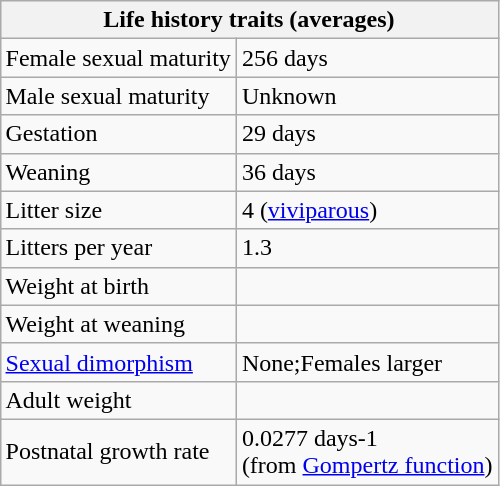<table class="wikitable" style="margin:1em auto;">
<tr>
<th colspan="2">Life history traits (averages)</th>
</tr>
<tr>
<td>Female sexual maturity</td>
<td>256 days</td>
</tr>
<tr>
<td>Male sexual maturity</td>
<td>Unknown</td>
</tr>
<tr>
<td>Gestation</td>
<td>29 days</td>
</tr>
<tr>
<td>Weaning</td>
<td>36 days</td>
</tr>
<tr>
<td>Litter size</td>
<td>4 (<a href='#'>viviparous</a>)</td>
</tr>
<tr>
<td>Litters per year</td>
<td>1.3</td>
</tr>
<tr>
<td>Weight at birth</td>
<td></td>
</tr>
<tr>
<td>Weight at weaning</td>
<td></td>
</tr>
<tr>
<td><a href='#'>Sexual dimorphism</a></td>
<td>None;Females larger</td>
</tr>
<tr>
<td>Adult weight</td>
<td></td>
</tr>
<tr>
<td>Postnatal growth rate</td>
<td>0.0277 days-1<br>(from <a href='#'>Gompertz function</a>)</td>
</tr>
</table>
